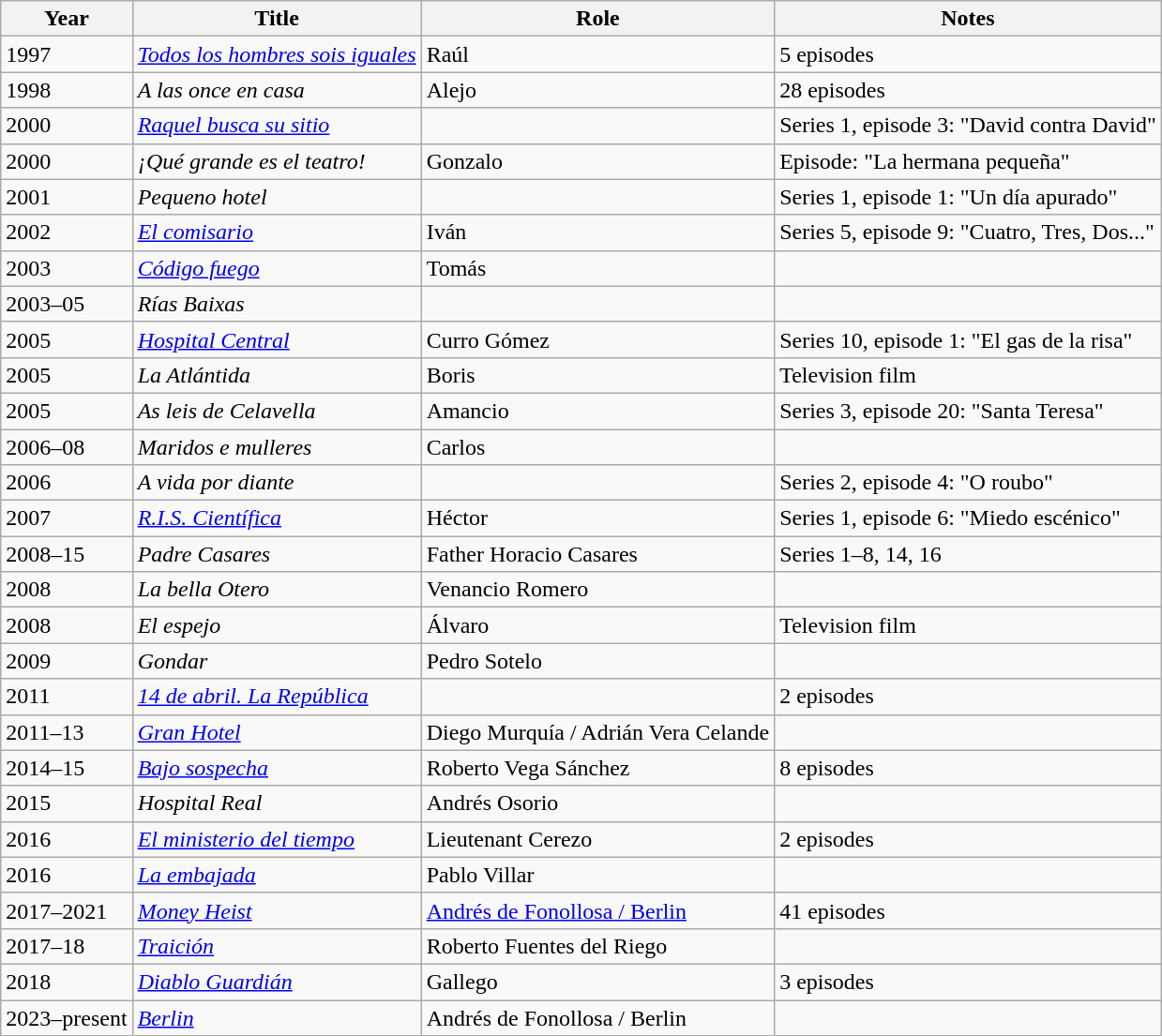<table class="wikitable sortable">
<tr>
<th>Year</th>
<th>Title</th>
<th>Role</th>
<th>Notes</th>
</tr>
<tr>
<td>1997</td>
<td><em><a href='#'>Todos los hombres sois iguales</a></em></td>
<td>Raúl</td>
<td>5 episodes</td>
</tr>
<tr>
<td>1998</td>
<td><em>A las once en casa</em></td>
<td>Alejo</td>
<td>28 episodes</td>
</tr>
<tr>
<td>2000</td>
<td><em><a href='#'>Raquel busca su sitio</a></em></td>
<td></td>
<td>Series 1, episode 3: "David contra David"</td>
</tr>
<tr>
<td>2000</td>
<td><em>¡Qué grande es el teatro!</em></td>
<td>Gonzalo</td>
<td>Episode: "La hermana pequeña"</td>
</tr>
<tr>
<td>2001</td>
<td><em>Pequeno hotel</em></td>
<td></td>
<td>Series 1, episode 1: "Un día apurado"</td>
</tr>
<tr>
<td>2002</td>
<td><em><a href='#'>El comisario</a></em></td>
<td>Iván</td>
<td>Series 5, episode 9: "Cuatro, Tres, Dos..."</td>
</tr>
<tr>
<td>2003</td>
<td><em><a href='#'>Código fuego</a></em></td>
<td>Tomás</td>
<td></td>
</tr>
<tr>
<td>2003–05</td>
<td><em>Rías Baixas</em></td>
<td></td>
<td></td>
</tr>
<tr>
<td>2005</td>
<td><em><a href='#'>Hospital Central</a></em></td>
<td>Curro Gómez</td>
<td>Series 10, episode 1: "El gas de la risa"</td>
</tr>
<tr>
<td>2005</td>
<td><em>La Atlántida</em></td>
<td>Boris</td>
<td>Television film</td>
</tr>
<tr>
<td>2005</td>
<td><em>As leis de Celavella</em></td>
<td>Amancio</td>
<td>Series 3, episode 20: "Santa Teresa"</td>
</tr>
<tr>
<td>2006–08</td>
<td><em>Maridos e mulleres</em></td>
<td>Carlos</td>
<td></td>
</tr>
<tr>
<td>2006</td>
<td><em>A vida por diante</em></td>
<td></td>
<td>Series 2, episode 4: "O roubo"</td>
</tr>
<tr>
<td>2007</td>
<td><em><a href='#'>R.I.S. Científica</a></em></td>
<td>Héctor</td>
<td>Series 1, episode 6: "Miedo escénico"</td>
</tr>
<tr>
<td>2008–15</td>
<td><em>Padre Casares</em></td>
<td>Father Horacio Casares</td>
<td>Series 1–8, 14, 16</td>
</tr>
<tr>
<td>2008</td>
<td><em>La bella Otero</em></td>
<td>Venancio Romero</td>
<td></td>
</tr>
<tr>
<td>2008</td>
<td><em>El espejo</em></td>
<td>Álvaro</td>
<td>Television film</td>
</tr>
<tr>
<td>2009</td>
<td><em>Gondar</em></td>
<td>Pedro Sotelo</td>
<td></td>
</tr>
<tr>
<td>2011</td>
<td><em><a href='#'>14 de abril. La República</a></em></td>
<td></td>
<td>2 episodes</td>
</tr>
<tr>
<td>2011–13</td>
<td><em><a href='#'>Gran Hotel</a></em></td>
<td>Diego Murquía / Adrián Vera Celande</td>
<td></td>
</tr>
<tr>
<td>2014–15</td>
<td><em><a href='#'>Bajo sospecha</a></em></td>
<td>Roberto Vega Sánchez</td>
<td>8 episodes</td>
</tr>
<tr>
<td>2015</td>
<td><em>Hospital Real</em></td>
<td>Andrés Osorio</td>
<td></td>
</tr>
<tr>
<td>2016</td>
<td><em><a href='#'>El ministerio del tiempo</a></em></td>
<td>Lieutenant Cerezo</td>
<td>2 episodes</td>
</tr>
<tr>
<td>2016</td>
<td><em><a href='#'>La embajada</a></em></td>
<td>Pablo Villar</td>
<td></td>
</tr>
<tr>
<td>2017–2021</td>
<td><em><a href='#'>Money Heist</a></em></td>
<td><a href='#'>Andrés de Fonollosa / Berlin</a></td>
<td>41 episodes</td>
</tr>
<tr>
<td>2017–18</td>
<td><em><a href='#'>Traición</a></em></td>
<td>Roberto Fuentes del Riego</td>
<td></td>
</tr>
<tr>
<td>2018</td>
<td><em><a href='#'>Diablo Guardián</a></em></td>
<td>Gallego</td>
<td>3 episodes</td>
</tr>
<tr>
<td>2023–present</td>
<td><em><a href='#'>Berlin</a></em></td>
<td>Andrés de Fonollosa / Berlin</td>
<td></td>
</tr>
</table>
